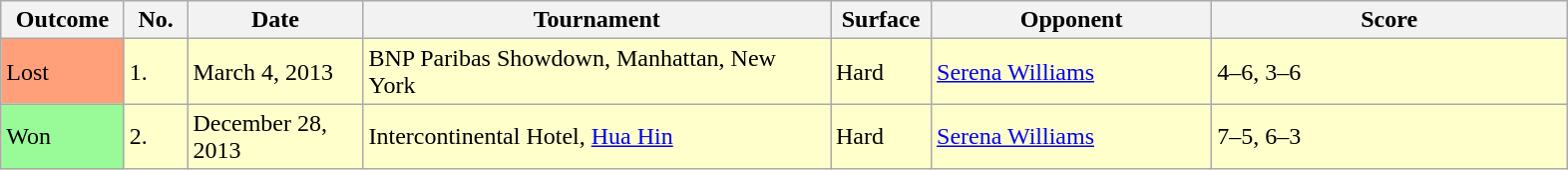<table class="sortable wikitable">
<tr>
<th width=75>Outcome</th>
<th width=35>No.</th>
<th width=110>Date</th>
<th width=305>Tournament</th>
<th width=60>Surface</th>
<th width=180>Opponent</th>
<th width=230>Score</th>
</tr>
<tr bgcolor=#ffffcc>
<td bgcolor=FFA07A>Lost</td>
<td>1.</td>
<td>March 4, 2013</td>
<td>BNP Paribas Showdown, Manhattan, New York</td>
<td>Hard</td>
<td> <a href='#'>Serena Williams</a></td>
<td>4–6, 3–6</td>
</tr>
<tr bgcolor=#ffffcc>
<td bgcolor=98FB98>Won</td>
<td>2.</td>
<td>December 28, 2013</td>
<td>Intercontinental Hotel, <a href='#'>Hua Hin</a></td>
<td>Hard</td>
<td> <a href='#'>Serena Williams</a></td>
<td>7–5, 6–3</td>
</tr>
</table>
